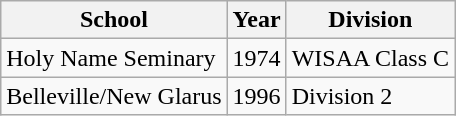<table class="wikitable">
<tr>
<th>School</th>
<th>Year</th>
<th>Division</th>
</tr>
<tr>
<td>Holy Name Seminary</td>
<td>1974</td>
<td>WISAA Class C</td>
</tr>
<tr>
<td>Belleville/New Glarus</td>
<td>1996</td>
<td>Division 2</td>
</tr>
</table>
